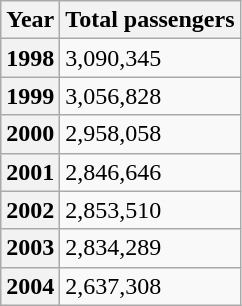<table class="wikitable">
<tr>
<th>Year</th>
<th>Total passengers </th>
</tr>
<tr>
<th>1998</th>
<td>3,090,345</td>
</tr>
<tr>
<th>1999</th>
<td>3,056,828</td>
</tr>
<tr>
<th>2000</th>
<td>2,958,058</td>
</tr>
<tr>
<th>2001</th>
<td>2,846,646</td>
</tr>
<tr>
<th>2002</th>
<td>2,853,510</td>
</tr>
<tr>
<th>2003</th>
<td>2,834,289</td>
</tr>
<tr>
<th>2004</th>
<td>2,637,308</td>
</tr>
</table>
